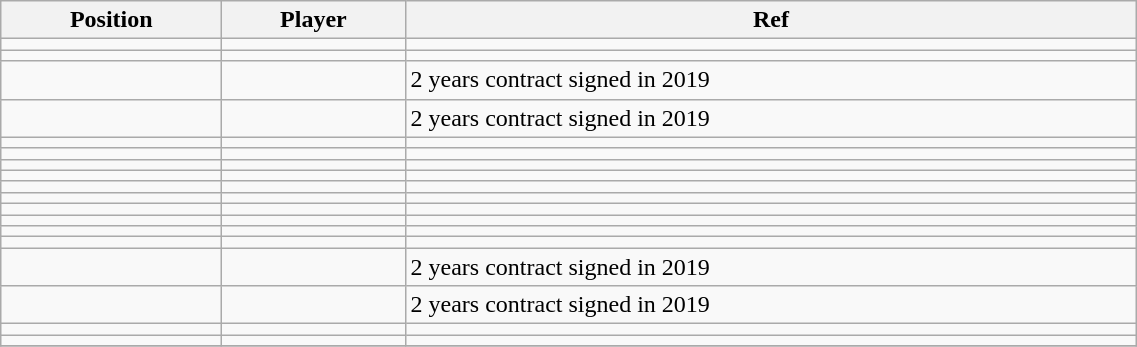<table class="wikitable sortable" style="width:60%; text-align:center; font-size:100%; text-align:left;">
<tr>
<th><strong>Position</strong></th>
<th><strong>Player</strong></th>
<th><strong>Ref</strong></th>
</tr>
<tr>
<td></td>
<td></td>
<td></td>
</tr>
<tr>
<td></td>
<td></td>
<td></td>
</tr>
<tr>
<td></td>
<td></td>
<td>2 years contract signed in 2019 </td>
</tr>
<tr>
<td></td>
<td></td>
<td>2 years contract signed in 2019 </td>
</tr>
<tr>
<td></td>
<td></td>
<td></td>
</tr>
<tr>
<td></td>
<td></td>
<td></td>
</tr>
<tr>
<td></td>
<td></td>
<td></td>
</tr>
<tr>
<td></td>
<td></td>
<td></td>
</tr>
<tr>
<td></td>
<td></td>
<td></td>
</tr>
<tr>
<td></td>
<td></td>
<td></td>
</tr>
<tr>
<td></td>
<td></td>
<td></td>
</tr>
<tr>
<td></td>
<td></td>
<td></td>
</tr>
<tr>
<td></td>
<td></td>
<td></td>
</tr>
<tr>
<td></td>
<td></td>
<td></td>
</tr>
<tr>
<td></td>
<td></td>
<td>2 years contract signed in 2019 </td>
</tr>
<tr>
<td></td>
<td></td>
<td>2 years contract signed in 2019 </td>
</tr>
<tr>
<td></td>
<td></td>
<td></td>
</tr>
<tr>
<td></td>
<td></td>
<td></td>
</tr>
<tr>
</tr>
</table>
